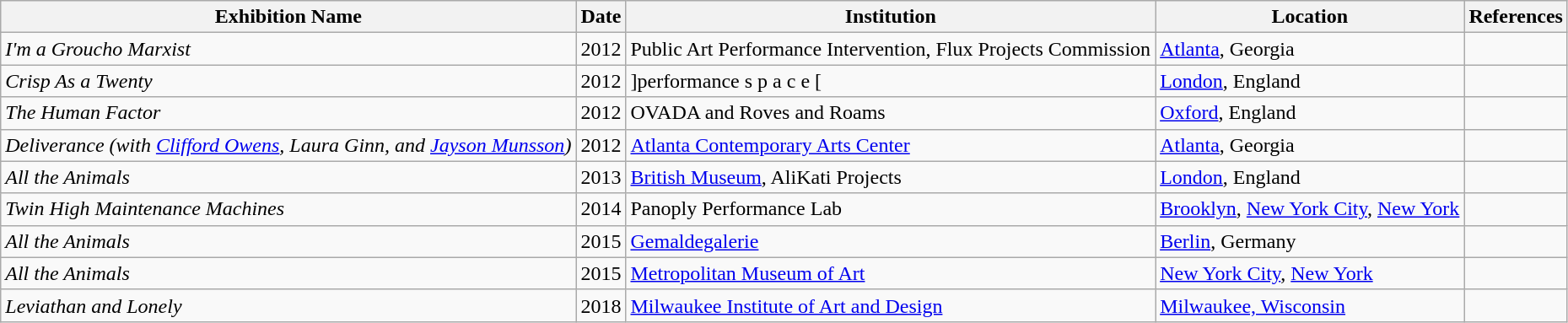<table class="wikitable sortable">
<tr>
<th>Exhibition Name</th>
<th>Date</th>
<th>Institution</th>
<th>Location</th>
<th>References</th>
</tr>
<tr>
<td><em>I'm a Groucho Marxist</em></td>
<td>2012</td>
<td>Public Art Performance Intervention, Flux Projects Commission</td>
<td><a href='#'>Atlanta</a>, Georgia</td>
<td></td>
</tr>
<tr>
<td><em>Crisp As a Twenty</em></td>
<td>2012</td>
<td>]performance s p a c e [</td>
<td><a href='#'>London</a>, England</td>
<td></td>
</tr>
<tr>
<td><em>The Human Factor</em></td>
<td>2012</td>
<td>OVADA and Roves and Roams</td>
<td><a href='#'>Oxford</a>, England</td>
<td></td>
</tr>
<tr>
<td><em>Deliverance (with <a href='#'>Clifford Owens</a>, Laura Ginn, and <a href='#'>Jayson Munsson</a>)</em></td>
<td>2012</td>
<td><a href='#'>Atlanta Contemporary Arts Center</a></td>
<td><a href='#'>Atlanta</a>, Georgia</td>
<td></td>
</tr>
<tr>
<td><em>All the Animals</em></td>
<td>2013</td>
<td><a href='#'>British Museum</a>, AliKati Projects</td>
<td><a href='#'>London</a>, England</td>
<td></td>
</tr>
<tr>
<td><em>Twin High Maintenance Machines</em></td>
<td>2014</td>
<td>Panoply Performance Lab</td>
<td><a href='#'>Brooklyn</a>, <a href='#'>New York City</a>, <a href='#'>New York</a></td>
<td></td>
</tr>
<tr>
<td><em>All the Animals</em></td>
<td>2015</td>
<td><a href='#'>Gemaldegalerie</a></td>
<td><a href='#'>Berlin</a>, Germany</td>
<td></td>
</tr>
<tr>
<td><em>All the Animals</em></td>
<td>2015</td>
<td><a href='#'>Metropolitan Museum of Art</a></td>
<td><a href='#'>New York City</a>, <a href='#'>New York</a></td>
<td></td>
</tr>
<tr>
<td><em>Leviathan and Lonely</em></td>
<td>2018</td>
<td><a href='#'>Milwaukee Institute of Art and Design</a></td>
<td><a href='#'>Milwaukee, Wisconsin</a></td>
<td></td>
</tr>
</table>
